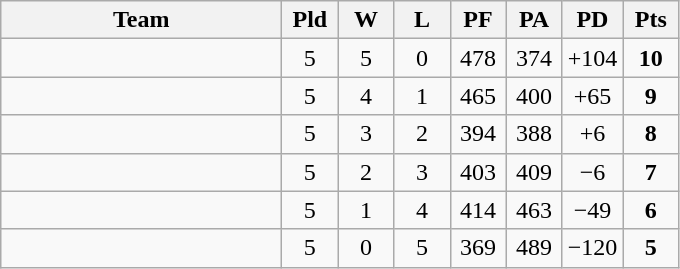<table class=wikitable style="text-align:center">
<tr>
<th width=180>Team</th>
<th width=30>Pld</th>
<th width=30>W</th>
<th width=30>L</th>
<th width=30>PF</th>
<th width=30>PA</th>
<th width=30>PD</th>
<th width=30>Pts</th>
</tr>
<tr>
<td align="left"></td>
<td>5</td>
<td>5</td>
<td>0</td>
<td>478</td>
<td>374</td>
<td>+104</td>
<td><strong>10</strong></td>
</tr>
<tr>
<td align="left"></td>
<td>5</td>
<td>4</td>
<td>1</td>
<td>465</td>
<td>400</td>
<td>+65</td>
<td><strong>9</strong></td>
</tr>
<tr>
<td align="left"></td>
<td>5</td>
<td>3</td>
<td>2</td>
<td>394</td>
<td>388</td>
<td>+6</td>
<td><strong>8</strong></td>
</tr>
<tr>
<td align="left"></td>
<td>5</td>
<td>2</td>
<td>3</td>
<td>403</td>
<td>409</td>
<td>−6</td>
<td><strong>7</strong></td>
</tr>
<tr>
<td align="left"></td>
<td>5</td>
<td>1</td>
<td>4</td>
<td>414</td>
<td>463</td>
<td>−49</td>
<td><strong>6</strong></td>
</tr>
<tr>
<td align="left"></td>
<td>5</td>
<td>0</td>
<td>5</td>
<td>369</td>
<td>489</td>
<td>−120</td>
<td><strong>5</strong></td>
</tr>
</table>
